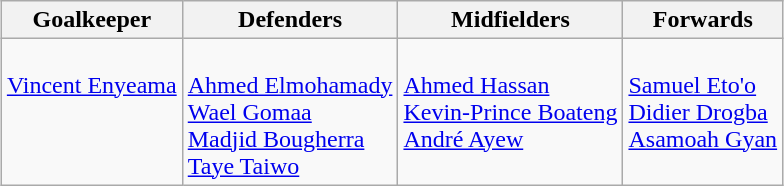<table class="wikitable" style="margin:0 auto">
<tr>
<th>Goalkeeper</th>
<th>Defenders</th>
<th>Midfielders</th>
<th>Forwards</th>
</tr>
<tr>
<td align=left valign=top><br> <a href='#'>Vincent Enyeama</a></td>
<td align=left valign=top><br> <a href='#'>Ahmed Elmohamady</a><br>
 <a href='#'>Wael Gomaa</a><br>
 <a href='#'>Madjid Bougherra</a><br>
 <a href='#'>Taye Taiwo</a></td>
<td align=left valign=top><br> <a href='#'>Ahmed Hassan</a><br>
 <a href='#'>Kevin-Prince Boateng </a><br>
 <a href='#'>André Ayew</a></td>
<td align=left valign=top><br> <a href='#'>Samuel Eto'o</a><br>
 <a href='#'>Didier Drogba</a><br>
 <a href='#'>Asamoah Gyan</a></td>
</tr>
</table>
